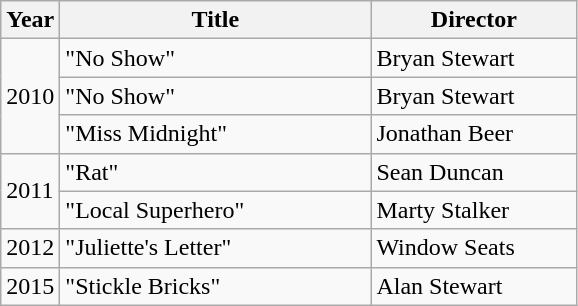<table class="wikitable" border="1">
<tr>
<th>Year</th>
<th width="200">Title</th>
<th width="130">Director</th>
</tr>
<tr>
<td rowspan="3">2010</td>
<td>"No Show"</td>
<td>Bryan Stewart</td>
</tr>
<tr>
<td>"No Show"</td>
<td>Bryan Stewart</td>
</tr>
<tr>
<td>"Miss Midnight"</td>
<td>Jonathan Beer</td>
</tr>
<tr>
<td rowspan="2">2011</td>
<td>"Rat"</td>
<td>Sean Duncan</td>
</tr>
<tr>
<td>"Local Superhero"</td>
<td>Marty Stalker</td>
</tr>
<tr>
<td>2012</td>
<td>"Juliette's Letter"</td>
<td>Window Seats</td>
</tr>
<tr>
<td>2015</td>
<td>"Stickle Bricks"</td>
<td>Alan Stewart</td>
</tr>
</table>
